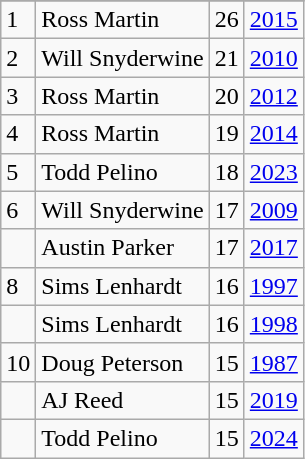<table class="wikitable">
<tr>
</tr>
<tr>
<td>1</td>
<td>Ross Martin</td>
<td>26</td>
<td><a href='#'>2015</a></td>
</tr>
<tr>
<td>2</td>
<td>Will Snyderwine</td>
<td>21</td>
<td><a href='#'>2010</a></td>
</tr>
<tr>
<td>3</td>
<td>Ross Martin</td>
<td>20</td>
<td><a href='#'>2012</a></td>
</tr>
<tr>
<td>4</td>
<td>Ross Martin</td>
<td>19</td>
<td><a href='#'>2014</a></td>
</tr>
<tr>
<td>5</td>
<td>Todd Pelino</td>
<td>18</td>
<td><a href='#'>2023</a></td>
</tr>
<tr>
<td>6</td>
<td>Will Snyderwine</td>
<td>17</td>
<td><a href='#'>2009</a></td>
</tr>
<tr>
<td></td>
<td>Austin Parker</td>
<td>17</td>
<td><a href='#'>2017</a></td>
</tr>
<tr>
<td>8</td>
<td>Sims Lenhardt</td>
<td>16</td>
<td><a href='#'>1997</a></td>
</tr>
<tr>
<td></td>
<td>Sims Lenhardt</td>
<td>16</td>
<td><a href='#'>1998</a></td>
</tr>
<tr>
<td>10</td>
<td>Doug Peterson</td>
<td>15</td>
<td><a href='#'>1987</a></td>
</tr>
<tr>
<td></td>
<td>AJ Reed</td>
<td>15</td>
<td><a href='#'>2019</a></td>
</tr>
<tr>
<td></td>
<td>Todd Pelino</td>
<td>15</td>
<td><a href='#'>2024</a></td>
</tr>
</table>
